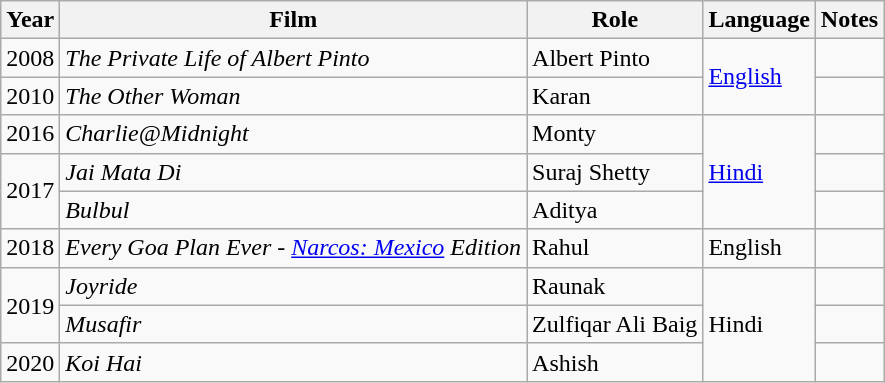<table class="wikitable sortable">
<tr>
<th>Year</th>
<th>Film</th>
<th>Role</th>
<th>Language</th>
<th>Notes</th>
</tr>
<tr>
<td>2008</td>
<td><em>The Private Life of Albert Pinto</em></td>
<td>Albert Pinto</td>
<td rowspan="2"><a href='#'>English</a></td>
<td></td>
</tr>
<tr>
<td>2010</td>
<td><em>The Other Woman</em></td>
<td>Karan</td>
<td></td>
</tr>
<tr>
<td>2016</td>
<td><em>Charlie@Midnight</em></td>
<td>Monty</td>
<td rowspan="3"><a href='#'>Hindi</a></td>
<td></td>
</tr>
<tr>
<td rowspan="2">2017</td>
<td><em>Jai Mata Di</em></td>
<td>Suraj Shetty</td>
<td></td>
</tr>
<tr>
<td><em>Bulbul</em></td>
<td>Aditya</td>
<td></td>
</tr>
<tr>
<td>2018</td>
<td><em>Every Goa Plan Ever - <a href='#'>Narcos: Mexico</a> Edition</em></td>
<td>Rahul</td>
<td>English</td>
<td></td>
</tr>
<tr>
<td rowspan="2">2019</td>
<td><em>Joyride</em></td>
<td>Raunak</td>
<td rowspan="3">Hindi</td>
<td></td>
</tr>
<tr>
<td><em>Musafir</em></td>
<td>Zulfiqar Ali Baig</td>
<td></td>
</tr>
<tr>
<td>2020</td>
<td><em>Koi Hai</em></td>
<td>Ashish</td>
<td></td>
</tr>
</table>
